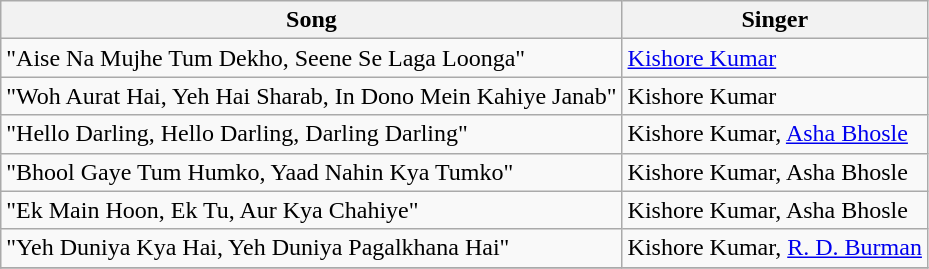<table class="wikitable">
<tr>
<th>Song</th>
<th>Singer</th>
</tr>
<tr>
<td>"Aise Na Mujhe Tum Dekho, Seene Se Laga Loonga"</td>
<td><a href='#'>Kishore Kumar</a></td>
</tr>
<tr>
<td>"Woh Aurat Hai, Yeh Hai Sharab, In Dono Mein Kahiye Janab"</td>
<td>Kishore Kumar</td>
</tr>
<tr>
<td>"Hello Darling, Hello Darling, Darling Darling"</td>
<td>Kishore Kumar, <a href='#'>Asha Bhosle</a></td>
</tr>
<tr>
<td>"Bhool Gaye Tum Humko, Yaad Nahin Kya Tumko"</td>
<td>Kishore Kumar, Asha Bhosle</td>
</tr>
<tr>
<td>"Ek Main Hoon, Ek Tu, Aur Kya Chahiye"</td>
<td>Kishore Kumar, Asha Bhosle</td>
</tr>
<tr>
<td>"Yeh Duniya Kya Hai, Yeh Duniya Pagalkhana Hai"</td>
<td>Kishore Kumar, <a href='#'>R. D. Burman</a></td>
</tr>
<tr>
</tr>
</table>
